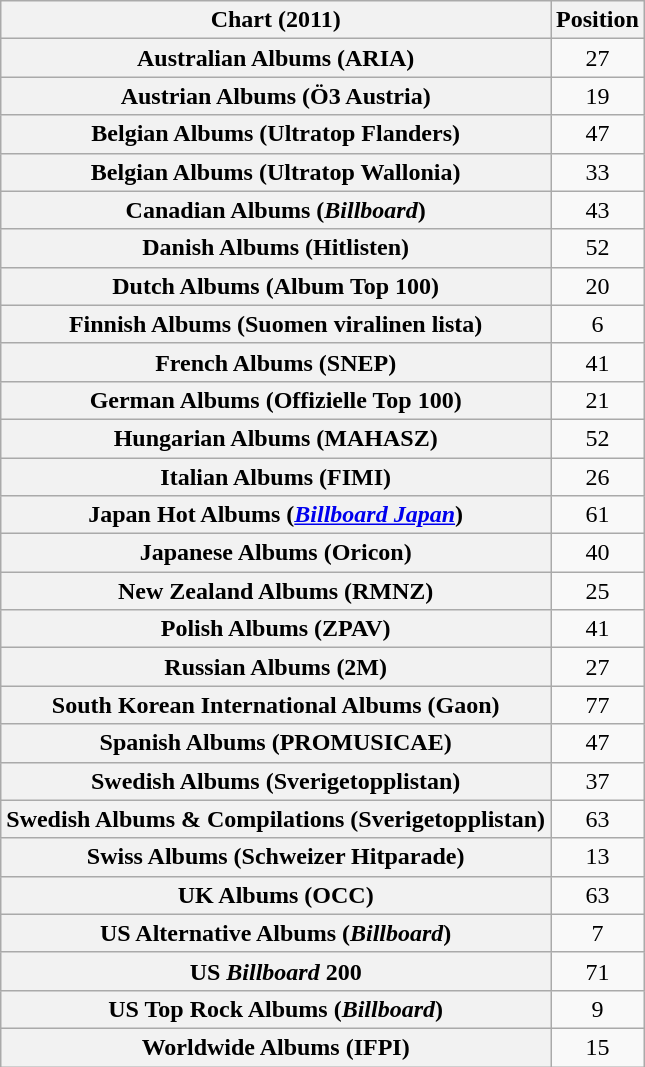<table class="wikitable plainrowheaders sortable">
<tr>
<th scope="col">Chart (2011)</th>
<th scope="col">Position</th>
</tr>
<tr>
<th scope="row">Australian Albums (ARIA)</th>
<td style="text-align:center;">27</td>
</tr>
<tr>
<th scope="row">Austrian Albums (Ö3 Austria)</th>
<td style="text-align:center;">19</td>
</tr>
<tr>
<th scope="row">Belgian Albums (Ultratop Flanders)</th>
<td style="text-align:center;">47</td>
</tr>
<tr>
<th scope="row">Belgian Albums (Ultratop Wallonia)</th>
<td style="text-align:center;">33</td>
</tr>
<tr>
<th scope="row">Canadian Albums (<em>Billboard</em>)</th>
<td style="text-align:center;">43</td>
</tr>
<tr>
<th scope="row">Danish Albums (Hitlisten)</th>
<td style="text-align:center;">52</td>
</tr>
<tr>
<th scope="row">Dutch Albums (Album Top 100)</th>
<td style="text-align:center;">20</td>
</tr>
<tr>
<th scope="row">Finnish Albums (Suomen viralinen lista)</th>
<td style="text-align:center;">6</td>
</tr>
<tr>
<th scope="row">French Albums (SNEP)</th>
<td style="text-align:center;">41</td>
</tr>
<tr>
<th scope="row">German Albums (Offizielle Top 100)</th>
<td style="text-align:center;">21</td>
</tr>
<tr>
<th scope="row">Hungarian Albums (MAHASZ)</th>
<td style="text-align:center;">52</td>
</tr>
<tr>
<th scope="row">Italian Albums (FIMI)</th>
<td style="text-align:center;">26</td>
</tr>
<tr>
<th scope="row">Japan Hot Albums (<em><a href='#'>Billboard Japan</a></em>)</th>
<td style="text-align:center;">61</td>
</tr>
<tr>
<th scope="row">Japanese Albums (Oricon)</th>
<td style="text-align:center;">40</td>
</tr>
<tr>
<th scope="row">New Zealand Albums (RMNZ)</th>
<td style="text-align:center;">25</td>
</tr>
<tr>
<th scope="row">Polish Albums (ZPAV)</th>
<td style="text-align:center;">41</td>
</tr>
<tr>
<th scope="row">Russian Albums (2M)</th>
<td style="text-align:center;">27</td>
</tr>
<tr>
<th scope="row">South Korean International Albums (Gaon)</th>
<td style="text-align:center;">77</td>
</tr>
<tr>
<th scope="row">Spanish Albums (PROMUSICAE)</th>
<td style="text-align:center;">47</td>
</tr>
<tr>
<th scope="row">Swedish Albums (Sverigetopplistan)</th>
<td style="text-align:center;">37</td>
</tr>
<tr>
<th scope="row">Swedish Albums & Compilations (Sverigetopplistan)</th>
<td style="text-align:center;">63</td>
</tr>
<tr>
<th scope="row">Swiss Albums (Schweizer Hitparade)</th>
<td style="text-align:center;">13</td>
</tr>
<tr>
<th scope="row">UK Albums (OCC)</th>
<td style="text-align:center;">63</td>
</tr>
<tr>
<th scope="row">US Alternative Albums (<em>Billboard</em>)</th>
<td style="text-align:center;">7</td>
</tr>
<tr>
<th scope="row">US <em>Billboard</em> 200</th>
<td style="text-align:center;">71</td>
</tr>
<tr>
<th scope="row">US Top Rock Albums (<em>Billboard</em>)</th>
<td style="text-align:center;">9</td>
</tr>
<tr>
<th scope="row">Worldwide Albums (IFPI)</th>
<td style="text-align:center;">15</td>
</tr>
</table>
